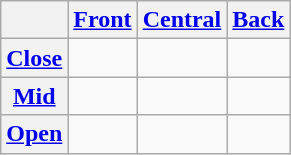<table class="wikitable" style="text-align: center">
<tr>
<th></th>
<th><a href='#'>Front</a></th>
<th><a href='#'>Central</a></th>
<th><a href='#'>Back</a></th>
</tr>
<tr>
<th><a href='#'>Close</a></th>
<td>  </td>
<td></td>
<td>  </td>
</tr>
<tr>
<th><a href='#'>Mid</a></th>
<td>  </td>
<td></td>
<td>  </td>
</tr>
<tr>
<th><a href='#'>Open</a></th>
<td></td>
<td>  </td>
<td></td>
</tr>
</table>
